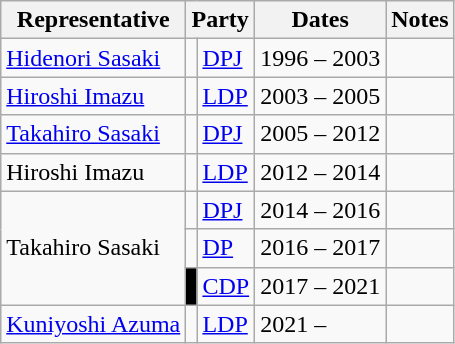<table class=wikitable>
<tr valign=bottom>
<th>Representative</th>
<th colspan="2">Party</th>
<th>Dates</th>
<th>Notes</th>
</tr>
<tr>
<td><a href='#'>Hidenori Sasaki</a></td>
<td bgcolor=></td>
<td><a href='#'>DPJ</a></td>
<td>1996 – 2003</td>
<td></td>
</tr>
<tr>
<td><a href='#'>Hiroshi Imazu</a></td>
<td bgcolor=></td>
<td><a href='#'>LDP</a></td>
<td>2003 – 2005</td>
<td></td>
</tr>
<tr>
<td><a href='#'>Takahiro Sasaki</a></td>
<td bgcolor=></td>
<td><a href='#'>DPJ</a></td>
<td>2005 – 2012</td>
<td></td>
</tr>
<tr>
<td>Hiroshi Imazu</td>
<td bgcolor=></td>
<td><a href='#'>LDP</a></td>
<td>2012 – 2014</td>
<td></td>
</tr>
<tr>
<td rowspan="3">Takahiro Sasaki</td>
<td bgcolor=></td>
<td><a href='#'>DPJ</a></td>
<td>2014 – 2016</td>
<td></td>
</tr>
<tr>
<td bgcolor=></td>
<td><a href='#'>DP</a></td>
<td>2016 – 2017</td>
<td></td>
</tr>
<tr>
<td bgcolor={{ bgcolor=></td>
<td><a href='#'>CDP</a></td>
<td>2017 – 2021</td>
<td></td>
</tr>
<tr>
<td><a href='#'>Kuniyoshi Azuma</a></td>
<td bgcolor=></td>
<td><a href='#'>LDP</a></td>
<td>2021 –</td>
<td></td>
</tr>
</table>
